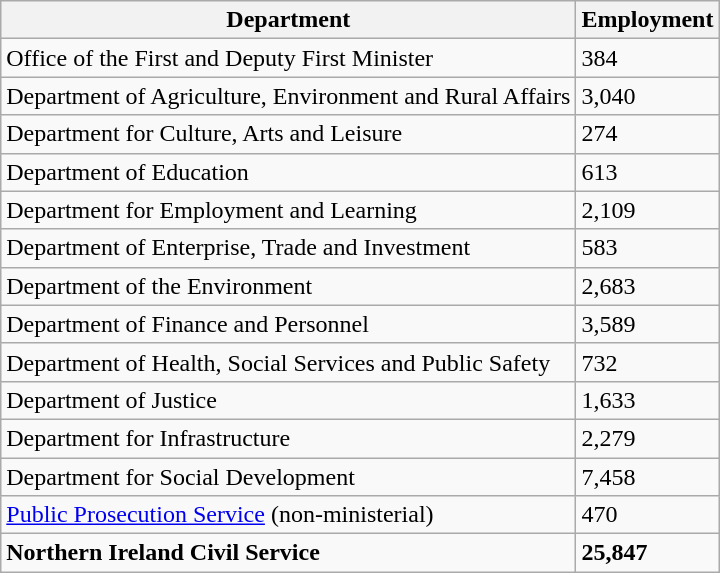<table class="wikitable">
<tr>
<th>Department</th>
<th>Employment</th>
</tr>
<tr>
<td>Office of the First and Deputy First Minister</td>
<td>384</td>
</tr>
<tr>
<td>Department of Agriculture, Environment and Rural Affairs</td>
<td>3,040</td>
</tr>
<tr>
<td>Department for Culture, Arts and Leisure</td>
<td>274</td>
</tr>
<tr>
<td>Department of Education</td>
<td>613</td>
</tr>
<tr>
<td>Department for Employment and Learning</td>
<td>2,109</td>
</tr>
<tr>
<td>Department of Enterprise, Trade and Investment</td>
<td>583</td>
</tr>
<tr>
<td>Department of the Environment</td>
<td>2,683</td>
</tr>
<tr>
<td>Department of Finance and Personnel</td>
<td>3,589</td>
</tr>
<tr>
<td>Department of Health, Social Services and Public Safety</td>
<td>732</td>
</tr>
<tr>
<td>Department of Justice</td>
<td>1,633</td>
</tr>
<tr>
<td>Department for Infrastructure</td>
<td>2,279</td>
</tr>
<tr>
<td>Department for Social Development</td>
<td>7,458</td>
</tr>
<tr>
<td><a href='#'>Public Prosecution Service</a> (non-ministerial)</td>
<td>470</td>
</tr>
<tr>
<td><strong>Northern Ireland Civil Service</strong></td>
<td><strong>25,847</strong></td>
</tr>
</table>
